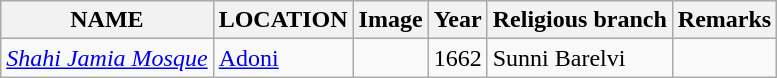<table class="wikitable sortable">
<tr>
<th>NAME</th>
<th>LOCATION</th>
<th>Image</th>
<th>Year</th>
<th>Religious branch</th>
<th>Remarks</th>
</tr>
<tr>
<td><em><a href='#'>Shahi Jamia Mosque</a></em></td>
<td><a href='#'>Adoni</a></td>
<td></td>
<td>1662</td>
<td>Sunni Barelvi</td>
<td></td>
</tr>
</table>
